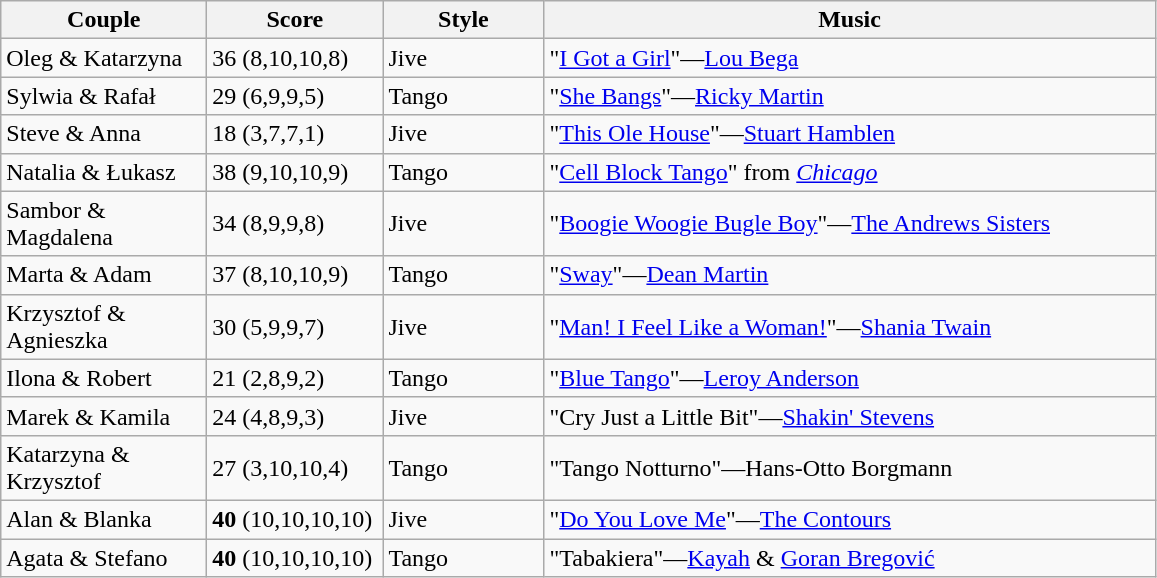<table class="wikitable">
<tr>
<th width="130">Couple</th>
<th width="110">Score</th>
<th width="100">Style</th>
<th width="400">Music</th>
</tr>
<tr>
<td>Oleg & Katarzyna</td>
<td>36 (8,10,10,8)</td>
<td>Jive</td>
<td>"<a href='#'>I Got a Girl</a>"—<a href='#'>Lou Bega</a></td>
</tr>
<tr>
<td>Sylwia & Rafał</td>
<td>29 (6,9,9,5)</td>
<td>Tango</td>
<td>"<a href='#'>She Bangs</a>"—<a href='#'>Ricky Martin</a></td>
</tr>
<tr>
<td>Steve & Anna</td>
<td>18 (3,7,7,1)</td>
<td>Jive</td>
<td>"<a href='#'>This Ole House</a>"—<a href='#'>Stuart Hamblen</a></td>
</tr>
<tr>
<td>Natalia & Łukasz</td>
<td>38 (9,10,10,9)</td>
<td>Tango</td>
<td>"<a href='#'>Cell Block Tango</a>" from <em><a href='#'>Chicago</a></em></td>
</tr>
<tr>
<td>Sambor & Magdalena</td>
<td>34 (8,9,9,8)</td>
<td>Jive</td>
<td>"<a href='#'>Boogie Woogie Bugle Boy</a>"—<a href='#'>The Andrews Sisters</a></td>
</tr>
<tr>
<td>Marta & Adam</td>
<td>37 (8,10,10,9)</td>
<td>Tango</td>
<td>"<a href='#'>Sway</a>"—<a href='#'>Dean Martin</a></td>
</tr>
<tr>
<td>Krzysztof & Agnieszka</td>
<td>30 (5,9,9,7)</td>
<td>Jive</td>
<td>"<a href='#'>Man! I Feel Like a Woman!</a>"—<a href='#'>Shania Twain</a></td>
</tr>
<tr>
<td>Ilona & Robert</td>
<td>21 (2,8,9,2)</td>
<td>Tango</td>
<td>"<a href='#'>Blue Tango</a>"—<a href='#'>Leroy Anderson</a></td>
</tr>
<tr>
<td>Marek & Kamila</td>
<td>24 (4,8,9,3)</td>
<td>Jive</td>
<td>"Cry Just a Little Bit"—<a href='#'>Shakin' Stevens</a></td>
</tr>
<tr>
<td>Katarzyna & Krzysztof</td>
<td>27 (3,10,10,4)</td>
<td>Tango</td>
<td>"Tango Notturno"—Hans-Otto Borgmann</td>
</tr>
<tr>
<td>Alan & Blanka</td>
<td><strong>40</strong> (10,10,10,10)</td>
<td>Jive</td>
<td>"<a href='#'>Do You Love Me</a>"—<a href='#'>The Contours</a></td>
</tr>
<tr>
<td>Agata & Stefano</td>
<td><strong>40</strong> (10,10,10,10)</td>
<td>Tango</td>
<td>"Tabakiera"—<a href='#'>Kayah</a> & <a href='#'>Goran Bregović</a></td>
</tr>
</table>
